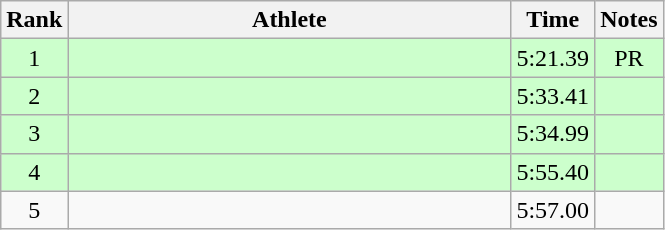<table class="wikitable" style="text-align:center">
<tr>
<th>Rank</th>
<th Style="width:18em">Athlete</th>
<th>Time</th>
<th>Notes</th>
</tr>
<tr style="background:#cfc">
<td>1</td>
<td style="text-align:left"></td>
<td>5:21.39</td>
<td>PR</td>
</tr>
<tr style="background:#cfc">
<td>2</td>
<td style="text-align:left"></td>
<td>5:33.41</td>
<td></td>
</tr>
<tr style="background:#cfc">
<td>3</td>
<td style="text-align:left"></td>
<td>5:34.99</td>
<td></td>
</tr>
<tr style="background:#cfc">
<td>4</td>
<td style="text-align:left"></td>
<td>5:55.40</td>
<td></td>
</tr>
<tr>
<td>5</td>
<td style="text-align:left"></td>
<td>5:57.00</td>
<td></td>
</tr>
</table>
